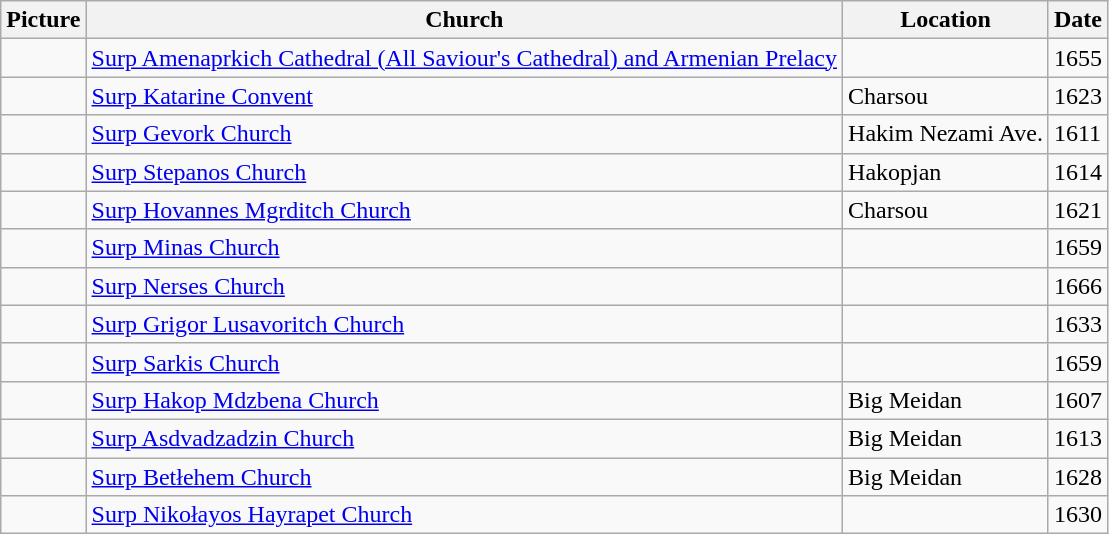<table class="wikitable sortable">
<tr>
<th>Picture</th>
<th>Church</th>
<th>Location</th>
<th>Date</th>
</tr>
<tr>
<td></td>
<td><a href='#'>Surp Amenaprkich Cathedral (All Saviour's Cathedral) and Armenian Prelacy</a></td>
<td></td>
<td>1655</td>
</tr>
<tr>
<td></td>
<td><a href='#'>Surp Katarine Convent</a></td>
<td>Charsou</td>
<td>1623</td>
</tr>
<tr>
<td></td>
<td><a href='#'>Surp Gevork Church</a></td>
<td>Hakim Nezami Ave.</td>
<td>1611</td>
</tr>
<tr>
<td></td>
<td><a href='#'>Surp Stepanos Church</a></td>
<td>Hakopjan</td>
<td>1614</td>
</tr>
<tr>
<td></td>
<td><a href='#'>Surp Hovannes Mgrditch Church</a></td>
<td>Charsou</td>
<td>1621</td>
</tr>
<tr>
<td></td>
<td><a href='#'>Surp Minas Church</a></td>
<td></td>
<td>1659</td>
</tr>
<tr>
<td></td>
<td><a href='#'>Surp Nerses Church</a></td>
<td></td>
<td>1666</td>
</tr>
<tr>
<td></td>
<td><a href='#'>Surp Grigor Lusavoritch Church</a></td>
<td></td>
<td>1633</td>
</tr>
<tr>
<td></td>
<td><a href='#'>Surp Sarkis Church</a></td>
<td></td>
<td>1659</td>
</tr>
<tr>
<td></td>
<td><a href='#'>Surp Hakop Mdzbena Church</a></td>
<td>Big Meidan</td>
<td>1607</td>
</tr>
<tr>
<td></td>
<td><a href='#'>Surp Asdvadzadzin Church</a></td>
<td>Big Meidan</td>
<td>1613</td>
</tr>
<tr>
<td></td>
<td><a href='#'>Surp Betłehem Church</a></td>
<td>Big Meidan</td>
<td>1628</td>
</tr>
<tr>
<td></td>
<td><a href='#'>Surp Nikołayos Hayrapet Church</a></td>
<td></td>
<td>1630</td>
</tr>
</table>
